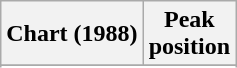<table class="wikitable sortable plainrowheaders">
<tr>
<th>Chart (1988)</th>
<th>Peak<br>position</th>
</tr>
<tr>
</tr>
<tr>
</tr>
<tr>
</tr>
<tr>
</tr>
<tr>
</tr>
<tr>
</tr>
</table>
